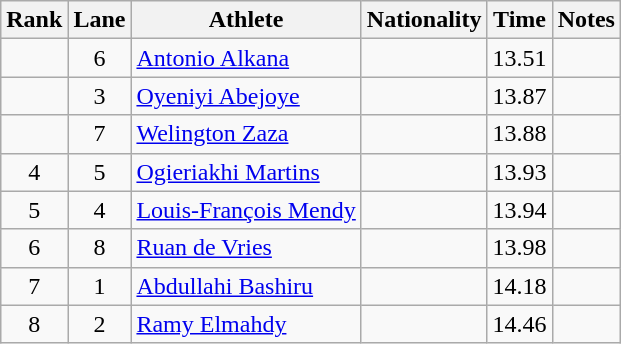<table class="wikitable sortable" style="text-align:center">
<tr>
<th>Rank</th>
<th>Lane</th>
<th>Athlete</th>
<th>Nationality</th>
<th>Time</th>
<th>Notes</th>
</tr>
<tr>
<td></td>
<td>6</td>
<td align="left"><a href='#'>Antonio Alkana</a></td>
<td align=left></td>
<td>13.51</td>
<td></td>
</tr>
<tr>
<td></td>
<td>3</td>
<td align="left"><a href='#'>Oyeniyi Abejoye</a></td>
<td align=left></td>
<td>13.87</td>
<td></td>
</tr>
<tr>
<td></td>
<td>7</td>
<td align="left"><a href='#'>Welington Zaza</a></td>
<td align=left></td>
<td>13.88</td>
<td></td>
</tr>
<tr>
<td>4</td>
<td>5</td>
<td align="left"><a href='#'>Ogieriakhi Martins</a></td>
<td align=left></td>
<td>13.93</td>
<td></td>
</tr>
<tr>
<td>5</td>
<td>4</td>
<td align="left"><a href='#'>Louis-François Mendy</a></td>
<td align=left></td>
<td>13.94</td>
<td></td>
</tr>
<tr>
<td>6</td>
<td>8</td>
<td align="left"><a href='#'>Ruan de Vries</a></td>
<td align=left></td>
<td>13.98</td>
<td></td>
</tr>
<tr>
<td>7</td>
<td>1</td>
<td align="left"><a href='#'>Abdullahi Bashiru</a></td>
<td align=left></td>
<td>14.18</td>
<td></td>
</tr>
<tr>
<td>8</td>
<td>2</td>
<td align="left"><a href='#'>Ramy Elmahdy</a></td>
<td align=left></td>
<td>14.46</td>
<td></td>
</tr>
</table>
